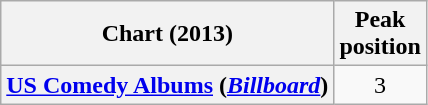<table class="wikitable plainrowheaders">
<tr>
<th>Chart (2013)</th>
<th>Peak<br>position</th>
</tr>
<tr>
<th scope="row"><a href='#'>US Comedy Albums</a> (<em><a href='#'>Billboard</a></em>)</th>
<td style="text-align:center;">3</td>
</tr>
</table>
